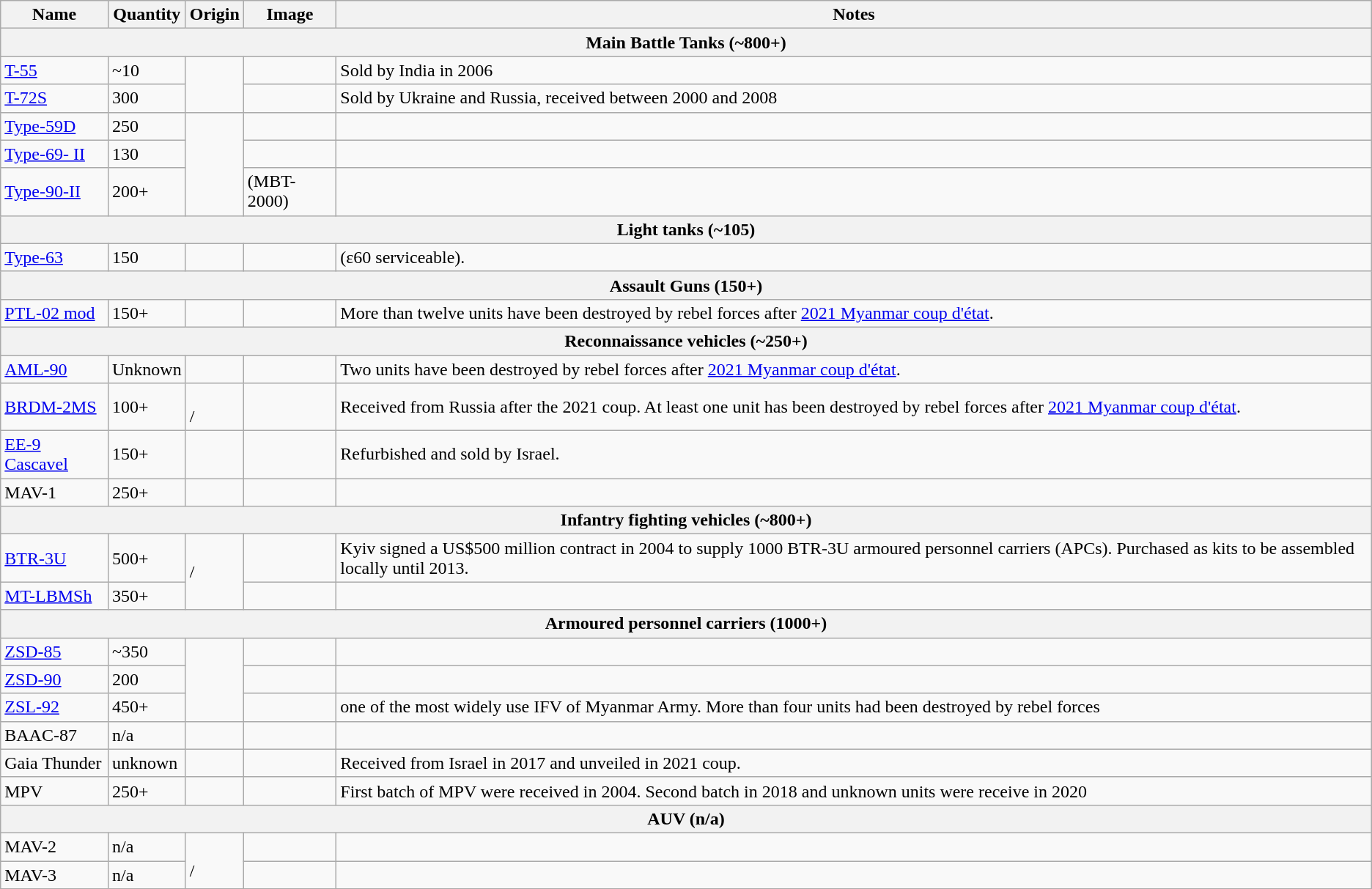<table class="wikitable">
<tr>
<th>Name</th>
<th>Quantity</th>
<th>Origin</th>
<th>Image</th>
<th>Notes</th>
</tr>
<tr>
<th colspan="5">Main Battle Tanks (~800+)</th>
</tr>
<tr>
<td><a href='#'>T-55</a></td>
<td>~10</td>
<td rowspan="2"></td>
<td></td>
<td>Sold by India in 2006</td>
</tr>
<tr>
<td><a href='#'>T-72S</a></td>
<td>300</td>
<td></td>
<td>Sold by Ukraine and Russia, received between 2000 and 2008</td>
</tr>
<tr>
<td><a href='#'>Type-59D</a></td>
<td>250</td>
<td rowspan="3"></td>
<td></td>
<td></td>
</tr>
<tr>
<td><a href='#'>Type-69- II</a></td>
<td>130</td>
<td></td>
<td></td>
</tr>
<tr>
<td><a href='#'>Type-90-II</a></td>
<td>200+</td>
<td>(MBT-2000)</td>
</tr>
<tr>
<th colspan="5">Light tanks  (~105)</th>
</tr>
<tr>
<td><a href='#'>Type-63</a></td>
<td>150</td>
<td></td>
<td></td>
<td>(ε60 serviceable).</td>
</tr>
<tr>
<th colspan="5"><strong>Assault Guns (150+)</strong></th>
</tr>
<tr>
<td><a href='#'>PTL-02 mod</a></td>
<td>150+</td>
<td></td>
<td></td>
<td> More than twelve units have been destroyed by rebel forces after <a href='#'>2021 Myanmar coup d'état</a>.</td>
</tr>
<tr>
<th colspan="5">Reconnaissance vehicles (~250+)</th>
</tr>
<tr>
<td><a href='#'>AML-90</a></td>
<td>Unknown</td>
<td></td>
<td></td>
<td> Two units have been destroyed by rebel forces after <a href='#'>2021 Myanmar coup d'état</a>.</td>
</tr>
<tr>
<td><a href='#'>BRDM-2MS</a></td>
<td>100+</td>
<td> <br>/ </td>
<td></td>
<td>Received from Russia after the 2021 coup. At least one unit has been destroyed by rebel forces after <a href='#'>2021 Myanmar coup d'état</a>.</td>
</tr>
<tr>
<td><a href='#'>EE-9 Cascavel</a></td>
<td>150+</td>
<td></td>
<td></td>
<td>Refurbished and sold by Israel.</td>
</tr>
<tr>
<td>MAV-1</td>
<td>250+</td>
<td></td>
<td></td>
<td></td>
</tr>
<tr>
<th colspan="5">Infantry fighting vehicles (~800+)</th>
</tr>
<tr>
<td><a href='#'>BTR-3U</a></td>
<td>500+</td>
<td rowspan="2"> /<br> </td>
<td></td>
<td>Kyiv signed a US$500 million contract in 2004 to supply 1000 BTR-3U armoured personnel carriers (APCs). Purchased as kits to be assembled locally until 2013.</td>
</tr>
<tr>
<td><a href='#'>MT-LBMSh</a></td>
<td>350+</td>
<td></td>
<td></td>
</tr>
<tr>
<th colspan="5">Armoured personnel carriers (1000+)</th>
</tr>
<tr>
<td><a href='#'>ZSD-85</a></td>
<td>~350</td>
<td rowspan="3"></td>
<td></td>
<td></td>
</tr>
<tr>
<td><a href='#'>ZSD-90</a></td>
<td>200</td>
<td></td>
<td></td>
</tr>
<tr>
<td><a href='#'>ZSL-92</a></td>
<td>450+</td>
<td></td>
<td>one of the most widely use IFV of Myanmar Army. More than four units had been destroyed by rebel forces</td>
</tr>
<tr>
<td>BAAC-87</td>
<td>n/a</td>
<td></td>
<td></td>
<td></td>
</tr>
<tr>
<td>Gaia Thunder</td>
<td>unknown</td>
<td></td>
<td></td>
<td>Received from Israel in 2017 and unveiled in 2021 coup.</td>
</tr>
<tr>
<td>MPV</td>
<td>250+</td>
<td></td>
<td></td>
<td> First batch of MPV were received in 2004. Second batch in 2018 and unknown units were receive in 2020</td>
</tr>
<tr>
<th colspan="5">AUV (n/a)</th>
</tr>
<tr>
<td>MAV-2</td>
<td>n/a</td>
<td rowspan="2"> <br>/ </td>
<td></td>
<td></td>
</tr>
<tr>
<td>MAV-3</td>
<td>n/a</td>
<td></td>
<td></td>
</tr>
</table>
